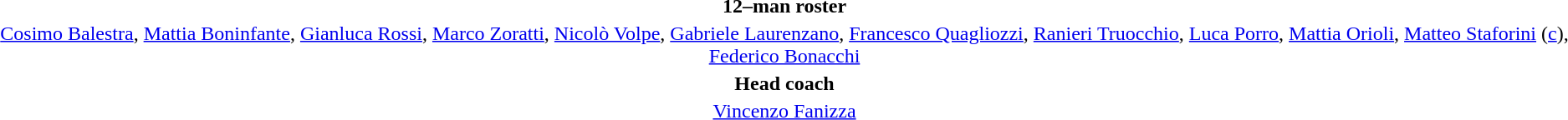<table style="text-align:center; margin-top:2em; margin-left:auto; margin-right:auto">
<tr>
<td><strong>12–man roster</strong></td>
</tr>
<tr>
<td><a href='#'>Cosimo Balestra</a>, <a href='#'>Mattia Boninfante</a>, <a href='#'>Gianluca Rossi</a>, <a href='#'>Marco Zoratti</a>, <a href='#'>Nicolò Volpe</a>, <a href='#'>Gabriele Laurenzano</a>, <a href='#'>Francesco Quagliozzi</a>, <a href='#'>Ranieri Truocchio</a>, <a href='#'>Luca Porro</a>, <a href='#'>Mattia Orioli</a>, <a href='#'>Matteo Staforini</a> (<a href='#'>c</a>), <a href='#'>Federico Bonacchi</a></td>
</tr>
<tr>
<td><strong>Head coach</strong></td>
</tr>
<tr>
<td><a href='#'>Vincenzo Fanizza</a></td>
</tr>
</table>
